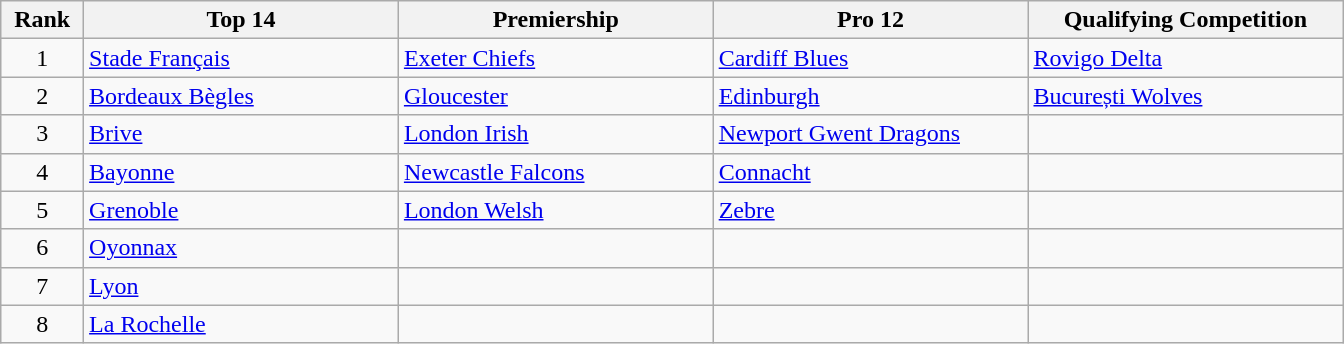<table class="wikitable">
<tr>
<th width=5%>Rank</th>
<th width=19%>Top 14</th>
<th width=19%>Premiership</th>
<th width=19%>Pro 12</th>
<th width=19%>Qualifying Competition</th>
</tr>
<tr>
<td align=center>1</td>
<td> <a href='#'>Stade Français</a></td>
<td> <a href='#'>Exeter Chiefs</a></td>
<td> <a href='#'>Cardiff Blues</a></td>
<td> <a href='#'>Rovigo Delta</a></td>
</tr>
<tr>
<td align=center>2</td>
<td> <a href='#'>Bordeaux Bègles</a></td>
<td> <a href='#'>Gloucester</a></td>
<td> <a href='#'>Edinburgh</a></td>
<td> <a href='#'>București Wolves</a></td>
</tr>
<tr>
<td align=center>3</td>
<td> <a href='#'>Brive</a></td>
<td> <a href='#'>London Irish</a></td>
<td> <a href='#'>Newport Gwent Dragons</a></td>
<td></td>
</tr>
<tr>
<td align=center>4</td>
<td> <a href='#'>Bayonne</a></td>
<td> <a href='#'>Newcastle Falcons</a></td>
<td> <a href='#'>Connacht</a></td>
<td></td>
</tr>
<tr>
<td align=center>5</td>
<td> <a href='#'>Grenoble</a></td>
<td> <a href='#'>London Welsh</a></td>
<td> <a href='#'>Zebre</a></td>
<td></td>
</tr>
<tr>
<td align=center>6</td>
<td> <a href='#'>Oyonnax</a></td>
<td></td>
<td></td>
<td></td>
</tr>
<tr>
<td align=center>7</td>
<td> <a href='#'>Lyon</a></td>
<td></td>
<td></td>
<td></td>
</tr>
<tr>
<td align=center>8</td>
<td> <a href='#'>La Rochelle</a></td>
<td></td>
<td></td>
<td></td>
</tr>
</table>
